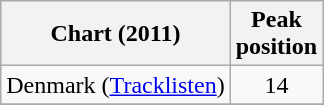<table class="wikitable sortable">
<tr>
<th>Chart (2011)</th>
<th>Peak<br>position</th>
</tr>
<tr>
<td>Denmark (<a href='#'>Tracklisten</a>)</td>
<td style="text-align:center;">14</td>
</tr>
<tr>
</tr>
</table>
